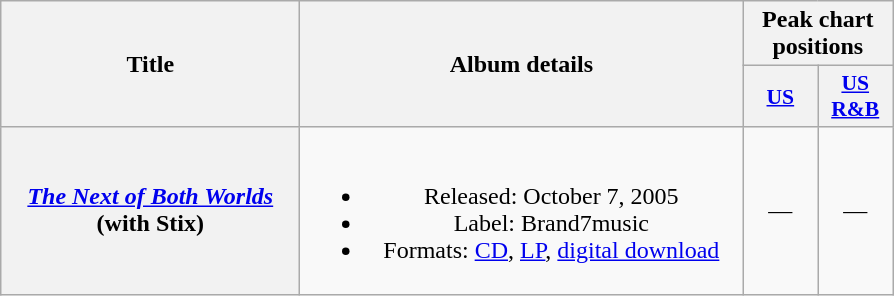<table class="wikitable plainrowheaders" style="text-align:center;">
<tr>
<th scope="col" rowspan="2" style="width:12em;">Title</th>
<th scope="col" rowspan="2" style="width:18em;">Album details</th>
<th scope="col" colspan="2">Peak chart positions</th>
</tr>
<tr>
<th scope="col" style="width:3em;font-size:90%;"><a href='#'>US</a></th>
<th scope="col" style="width:3em;font-size:90%;"><a href='#'>US<br>R&B</a></th>
</tr>
<tr>
<th scope="row"><em><a href='#'>The Next of Both Worlds</a></em><br><span>(with Stix)</span></th>
<td><br><ul><li>Released: October 7, 2005</li><li>Label: Brand7music</li><li>Formats: <a href='#'>CD</a>, <a href='#'>LP</a>, <a href='#'>digital download</a></li></ul></td>
<td>—</td>
<td>—</td>
</tr>
</table>
